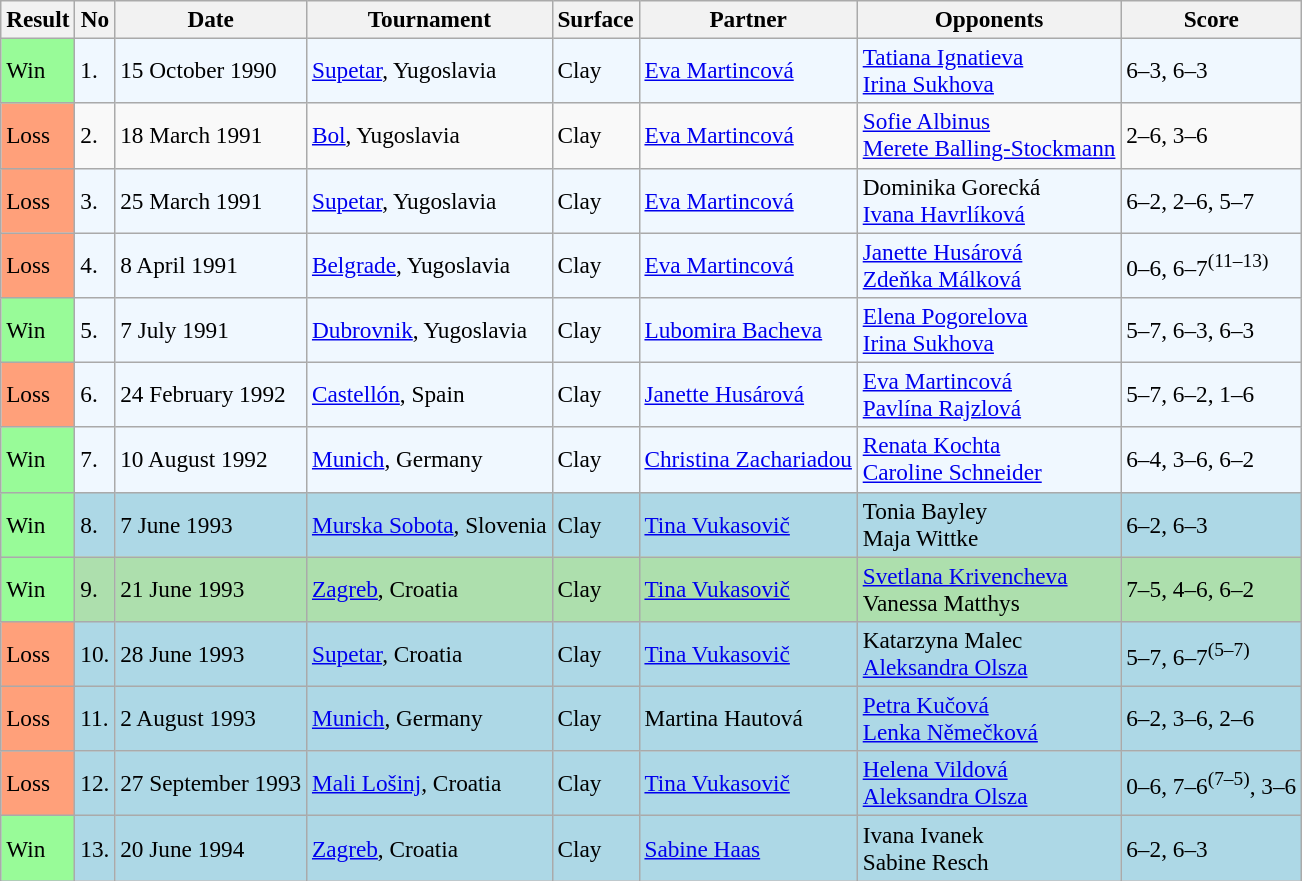<table class="sortable wikitable" style="font-size:97%;">
<tr>
<th>Result</th>
<th>No</th>
<th>Date</th>
<th>Tournament</th>
<th>Surface</th>
<th>Partner</th>
<th>Opponents</th>
<th>Score</th>
</tr>
<tr style="background:#f0f8ff;">
<td style="background:#98fb98;">Win</td>
<td>1.</td>
<td>15 October 1990</td>
<td><a href='#'>Supetar</a>, Yugoslavia</td>
<td>Clay</td>
<td> <a href='#'>Eva Martincová</a></td>
<td> <a href='#'>Tatiana Ignatieva</a> <br>  <a href='#'>Irina Sukhova</a></td>
<td>6–3, 6–3</td>
</tr>
<tr>
<td style="background:#ffa07a;">Loss</td>
<td>2.</td>
<td>18 March 1991</td>
<td><a href='#'>Bol</a>, Yugoslavia</td>
<td>Clay</td>
<td> <a href='#'>Eva Martincová</a></td>
<td> <a href='#'>Sofie Albinus</a> <br>  <a href='#'>Merete Balling-Stockmann</a></td>
<td>2–6, 3–6</td>
</tr>
<tr style="background:#f0f8ff;">
<td style="background:#ffa07a;">Loss</td>
<td>3.</td>
<td>25 March 1991</td>
<td><a href='#'>Supetar</a>, Yugoslavia</td>
<td>Clay</td>
<td> <a href='#'>Eva Martincová</a></td>
<td> Dominika Gorecká <br>   <a href='#'>Ivana Havrlíková</a></td>
<td>6–2, 2–6, 5–7</td>
</tr>
<tr style="background:#f0f8ff;">
<td style="background:#ffa07a;">Loss</td>
<td>4.</td>
<td>8 April 1991</td>
<td><a href='#'>Belgrade</a>, Yugoslavia</td>
<td>Clay</td>
<td> <a href='#'>Eva Martincová</a></td>
<td> <a href='#'>Janette Husárová</a> <br>  <a href='#'>Zdeňka Málková</a></td>
<td>0–6, 6–7<sup>(11–13)</sup></td>
</tr>
<tr bgcolor="#f0f8ff">
<td style="background:#98fb98;">Win</td>
<td>5.</td>
<td>7 July 1991</td>
<td><a href='#'>Dubrovnik</a>, Yugoslavia</td>
<td>Clay</td>
<td> <a href='#'>Lubomira Bacheva</a></td>
<td> <a href='#'>Elena Pogorelova</a> <br>  <a href='#'>Irina Sukhova</a></td>
<td>5–7, 6–3, 6–3</td>
</tr>
<tr style="background:#f0f8ff;">
<td style="background:#ffa07a;">Loss</td>
<td>6.</td>
<td>24 February 1992</td>
<td><a href='#'>Castellón</a>, Spain</td>
<td>Clay</td>
<td> <a href='#'>Janette Husárová</a></td>
<td> <a href='#'>Eva Martincová</a> <br>  <a href='#'>Pavlína Rajzlová</a></td>
<td>5–7, 6–2, 1–6</td>
</tr>
<tr style="background:#f0f8ff;">
<td style="background:#98fb98;">Win</td>
<td>7.</td>
<td>10 August 1992</td>
<td><a href='#'>Munich</a>, Germany</td>
<td>Clay</td>
<td> <a href='#'>Christina Zachariadou</a></td>
<td> <a href='#'>Renata Kochta</a> <br>  <a href='#'>Caroline Schneider</a></td>
<td>6–4, 3–6, 6–2</td>
</tr>
<tr style="background:lightblue;">
<td style="background:#98fb98;">Win</td>
<td>8.</td>
<td>7 June 1993</td>
<td><a href='#'>Murska Sobota</a>, Slovenia</td>
<td>Clay</td>
<td> <a href='#'>Tina Vukasovič</a></td>
<td> Tonia Bayley <br>  Maja Wittke</td>
<td>6–2, 6–3</td>
</tr>
<tr style="background:#addfad;">
<td style="background:#98fb98;">Win</td>
<td>9.</td>
<td>21 June 1993</td>
<td><a href='#'>Zagreb</a>, Croatia</td>
<td>Clay</td>
<td> <a href='#'>Tina Vukasovič</a></td>
<td> <a href='#'>Svetlana Krivencheva</a> <br>  Vanessa Matthys</td>
<td>7–5, 4–6, 6–2</td>
</tr>
<tr style="background:lightblue;">
<td style="background:#ffa07a;">Loss</td>
<td>10.</td>
<td>28 June 1993</td>
<td><a href='#'>Supetar</a>, Croatia</td>
<td>Clay</td>
<td> <a href='#'>Tina Vukasovič</a></td>
<td> Katarzyna Malec <br>  <a href='#'>Aleksandra Olsza</a></td>
<td>5–7, 6–7<sup>(5–7)</sup></td>
</tr>
<tr style="background:lightblue;">
<td style="background:#ffa07a;">Loss</td>
<td>11.</td>
<td>2 August 1993</td>
<td><a href='#'>Munich</a>, Germany</td>
<td>Clay</td>
<td> Martina Hautová</td>
<td> <a href='#'>Petra Kučová</a>  <br>  <a href='#'>Lenka Němečková</a></td>
<td>6–2, 3–6, 2–6</td>
</tr>
<tr style="background:lightblue;">
<td style="background:#ffa07a;">Loss</td>
<td>12.</td>
<td>27 September 1993</td>
<td><a href='#'>Mali Lošinj</a>, Croatia</td>
<td>Clay</td>
<td> <a href='#'>Tina Vukasovič</a></td>
<td> <a href='#'>Helena Vildová</a> <br>  <a href='#'>Aleksandra Olsza</a></td>
<td>0–6, 7–6<sup>(7–5)</sup>, 3–6</td>
</tr>
<tr style="background:lightblue;">
<td style="background:#98fb98;">Win</td>
<td>13.</td>
<td>20 June 1994</td>
<td><a href='#'>Zagreb</a>, Croatia</td>
<td>Clay</td>
<td> <a href='#'>Sabine Haas</a></td>
<td> Ivana Ivanek <br>  Sabine Resch</td>
<td>6–2, 6–3</td>
</tr>
</table>
